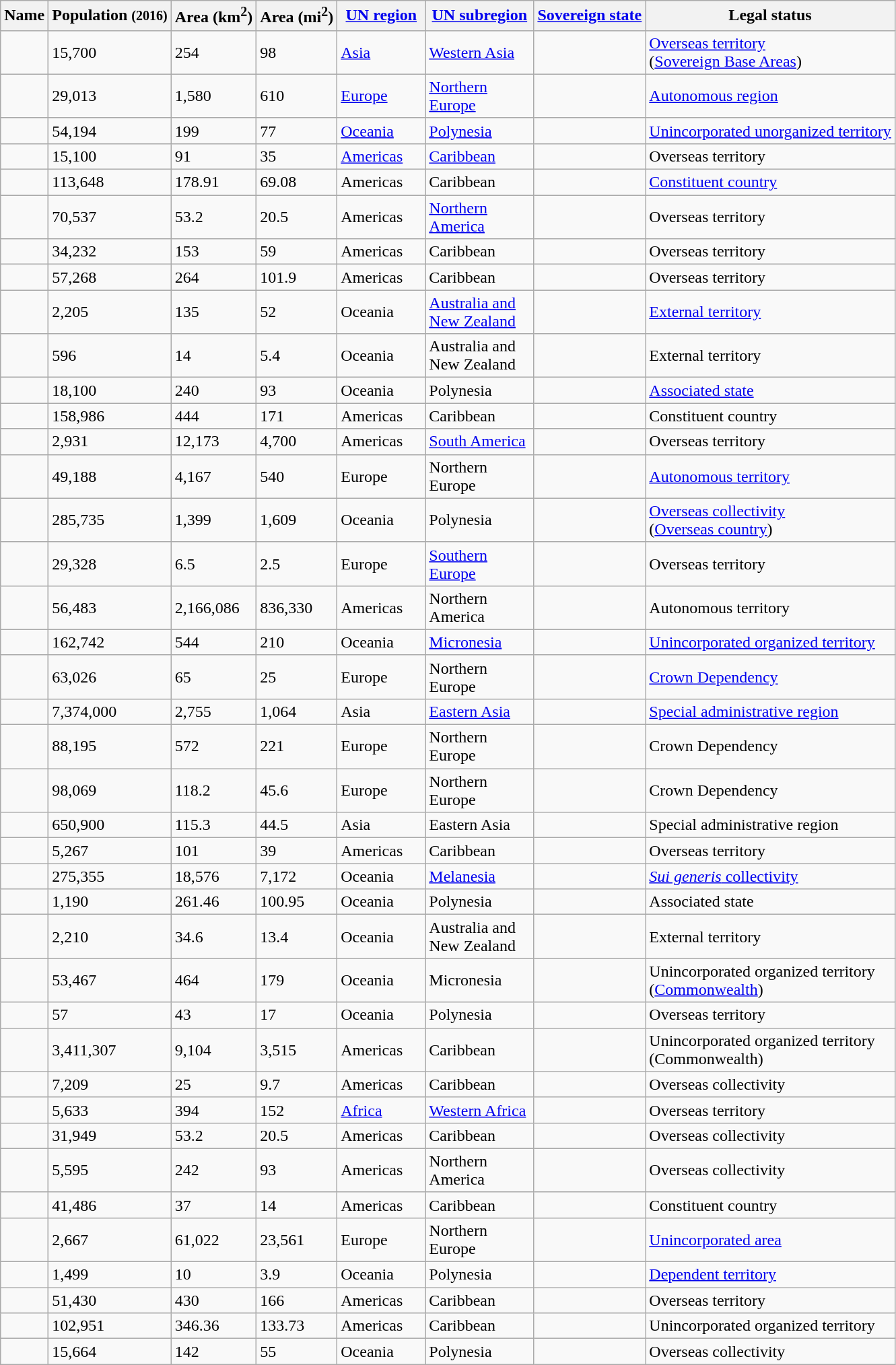<table class="wikitable sortable">
<tr>
<th>Name</th>
<th>Population <small>(2016)</small></th>
<th>Area (km<sup>2</sup>)</th>
<th>Area (mi<sup>2</sup>)</th>
<th width=80><a href='#'>UN region</a></th>
<th width=100><a href='#'>UN subregion</a></th>
<th><a href='#'>Sovereign state</a></th>
<th>Legal status</th>
</tr>
<tr>
<td></td>
<td>15,700</td>
<td>254</td>
<td>98</td>
<td><a href='#'>Asia</a></td>
<td><a href='#'>Western Asia</a></td>
<td></td>
<td><a href='#'>Overseas territory</a><br>(<a href='#'>Sovereign Base Areas</a>)</td>
</tr>
<tr>
<td></td>
<td>29,013</td>
<td>1,580</td>
<td>610</td>
<td><a href='#'>Europe</a></td>
<td><a href='#'>Northern Europe</a></td>
<td></td>
<td><a href='#'>Autonomous region</a></td>
</tr>
<tr>
<td></td>
<td>54,194</td>
<td>199</td>
<td>77</td>
<td><a href='#'>Oceania</a></td>
<td><a href='#'>Polynesia</a></td>
<td></td>
<td><a href='#'>Unincorporated unorganized territory</a></td>
</tr>
<tr>
<td></td>
<td>15,100</td>
<td>91</td>
<td>35</td>
<td><a href='#'>Americas</a></td>
<td><a href='#'>Caribbean</a></td>
<td></td>
<td>Overseas territory</td>
</tr>
<tr>
<td></td>
<td>113,648</td>
<td>178.91</td>
<td>69.08</td>
<td>Americas</td>
<td>Caribbean</td>
<td></td>
<td><a href='#'>Constituent country</a></td>
</tr>
<tr>
<td></td>
<td>70,537</td>
<td>53.2</td>
<td>20.5</td>
<td>Americas</td>
<td><a href='#'>Northern America</a></td>
<td></td>
<td>Overseas territory</td>
</tr>
<tr>
<td></td>
<td>34,232</td>
<td>153</td>
<td>59</td>
<td>Americas</td>
<td>Caribbean</td>
<td></td>
<td>Overseas territory</td>
</tr>
<tr>
<td></td>
<td>57,268</td>
<td>264</td>
<td>101.9</td>
<td>Americas</td>
<td>Caribbean</td>
<td></td>
<td>Overseas territory</td>
</tr>
<tr>
<td></td>
<td>2,205</td>
<td>135</td>
<td>52</td>
<td>Oceania</td>
<td><a href='#'>Australia and New Zealand</a></td>
<td></td>
<td><a href='#'>External territory</a></td>
</tr>
<tr>
<td></td>
<td>596</td>
<td>14</td>
<td>5.4</td>
<td>Oceania</td>
<td>Australia and New Zealand</td>
<td></td>
<td>External territory</td>
</tr>
<tr>
<td></td>
<td>18,100</td>
<td>240</td>
<td>93</td>
<td>Oceania</td>
<td>Polynesia</td>
<td></td>
<td><a href='#'>Associated state</a></td>
</tr>
<tr>
<td></td>
<td>158,986</td>
<td>444</td>
<td>171</td>
<td>Americas</td>
<td>Caribbean</td>
<td></td>
<td>Constituent country</td>
</tr>
<tr>
<td></td>
<td>2,931</td>
<td>12,173</td>
<td>4,700</td>
<td>Americas</td>
<td><a href='#'>South America</a></td>
<td></td>
<td>Overseas territory</td>
</tr>
<tr>
<td></td>
<td>49,188</td>
<td>4,167</td>
<td>540</td>
<td>Europe</td>
<td>Northern Europe</td>
<td></td>
<td><a href='#'>Autonomous territory</a></td>
</tr>
<tr>
<td></td>
<td>285,735</td>
<td>1,399</td>
<td>1,609</td>
<td>Oceania</td>
<td>Polynesia</td>
<td></td>
<td><a href='#'>Overseas collectivity</a><br>(<a href='#'>Overseas country</a>)</td>
</tr>
<tr>
<td></td>
<td>29,328</td>
<td>6.5</td>
<td>2.5</td>
<td>Europe</td>
<td><a href='#'>Southern Europe</a></td>
<td></td>
<td>Overseas territory</td>
</tr>
<tr>
<td></td>
<td>56,483</td>
<td>2,166,086</td>
<td>836,330</td>
<td>Americas</td>
<td>Northern America</td>
<td></td>
<td>Autonomous territory</td>
</tr>
<tr>
<td></td>
<td>162,742</td>
<td>544</td>
<td>210</td>
<td>Oceania</td>
<td><a href='#'>Micronesia</a></td>
<td></td>
<td><a href='#'>Unincorporated organized territory</a></td>
</tr>
<tr>
<td></td>
<td>63,026</td>
<td>65</td>
<td>25</td>
<td>Europe</td>
<td>Northern Europe</td>
<td></td>
<td><a href='#'>Crown Dependency</a></td>
</tr>
<tr>
<td></td>
<td>7,374,000</td>
<td>2,755</td>
<td>1,064</td>
<td>Asia</td>
<td><a href='#'>Eastern Asia</a></td>
<td></td>
<td><a href='#'>Special administrative region</a></td>
</tr>
<tr>
<td></td>
<td>88,195</td>
<td>572</td>
<td>221</td>
<td>Europe</td>
<td>Northern Europe</td>
<td></td>
<td>Crown Dependency</td>
</tr>
<tr>
<td></td>
<td>98,069</td>
<td>118.2</td>
<td>45.6</td>
<td>Europe</td>
<td>Northern Europe</td>
<td></td>
<td>Crown Dependency</td>
</tr>
<tr>
<td></td>
<td>650,900</td>
<td>115.3</td>
<td>44.5</td>
<td>Asia</td>
<td>Eastern Asia</td>
<td></td>
<td>Special administrative region</td>
</tr>
<tr>
<td></td>
<td>5,267</td>
<td>101</td>
<td>39</td>
<td>Americas</td>
<td>Caribbean</td>
<td></td>
<td>Overseas territory</td>
</tr>
<tr>
<td></td>
<td>275,355</td>
<td>18,576</td>
<td>7,172</td>
<td>Oceania</td>
<td><a href='#'>Melanesia</a></td>
<td></td>
<td><a href='#'><em>Sui generis</em> collectivity</a></td>
</tr>
<tr>
<td></td>
<td>1,190</td>
<td>261.46</td>
<td>100.95</td>
<td>Oceania</td>
<td>Polynesia</td>
<td></td>
<td>Associated state</td>
</tr>
<tr>
<td></td>
<td>2,210</td>
<td>34.6</td>
<td>13.4</td>
<td>Oceania</td>
<td>Australia and New Zealand</td>
<td></td>
<td>External territory</td>
</tr>
<tr>
<td></td>
<td>53,467</td>
<td>464</td>
<td>179</td>
<td>Oceania</td>
<td>Micronesia</td>
<td></td>
<td>Unincorporated organized territory<br>(<a href='#'>Commonwealth</a>)</td>
</tr>
<tr>
<td></td>
<td>57</td>
<td>43</td>
<td>17</td>
<td>Oceania</td>
<td>Polynesia</td>
<td></td>
<td>Overseas territory</td>
</tr>
<tr>
<td></td>
<td>3,411,307</td>
<td>9,104</td>
<td>3,515</td>
<td>Americas</td>
<td>Caribbean</td>
<td></td>
<td>Unincorporated organized territory<br>(Commonwealth)</td>
</tr>
<tr>
<td></td>
<td>7,209</td>
<td>25</td>
<td>9.7</td>
<td>Americas</td>
<td>Caribbean</td>
<td></td>
<td>Overseas collectivity</td>
</tr>
<tr>
<td></td>
<td>5,633</td>
<td>394</td>
<td>152</td>
<td><a href='#'>Africa</a></td>
<td><a href='#'>Western Africa</a></td>
<td></td>
<td>Overseas territory</td>
</tr>
<tr>
<td></td>
<td>31,949</td>
<td>53.2</td>
<td>20.5</td>
<td>Americas</td>
<td>Caribbean</td>
<td></td>
<td>Overseas collectivity</td>
</tr>
<tr>
<td></td>
<td>5,595</td>
<td>242</td>
<td>93</td>
<td>Americas</td>
<td>Northern America</td>
<td></td>
<td>Overseas collectivity</td>
</tr>
<tr>
<td></td>
<td>41,486</td>
<td>37</td>
<td>14</td>
<td>Americas</td>
<td>Caribbean</td>
<td></td>
<td>Constituent country</td>
</tr>
<tr>
<td></td>
<td>2,667</td>
<td>61,022</td>
<td>23,561</td>
<td>Europe</td>
<td>Northern Europe</td>
<td></td>
<td><a href='#'>Unincorporated area</a></td>
</tr>
<tr>
<td></td>
<td>1,499</td>
<td>10</td>
<td>3.9</td>
<td>Oceania</td>
<td>Polynesia</td>
<td></td>
<td><a href='#'>Dependent territory</a></td>
</tr>
<tr>
<td></td>
<td>51,430</td>
<td>430</td>
<td>166</td>
<td>Americas</td>
<td>Caribbean</td>
<td></td>
<td>Overseas territory</td>
</tr>
<tr>
<td></td>
<td>102,951</td>
<td>346.36</td>
<td>133.73</td>
<td>Americas</td>
<td>Caribbean</td>
<td></td>
<td>Unincorporated organized territory</td>
</tr>
<tr>
<td></td>
<td>15,664</td>
<td>142</td>
<td>55</td>
<td>Oceania</td>
<td>Polynesia</td>
<td></td>
<td>Overseas collectivity</td>
</tr>
</table>
